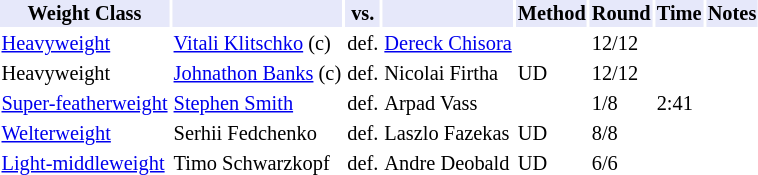<table class="toccolours" style="font-size: 85%;">
<tr>
<th style="background:#e6e8fa; color:#000; text-align:center;">Weight Class</th>
<th style="background:#e6e8fa; color:#000; text-align:center;"></th>
<th style="background:#e6e8fa; color:#000; text-align:center;">vs.</th>
<th style="background:#e6e8fa; color:#000; text-align:center;"></th>
<th style="background:#e6e8fa; color:#000; text-align:center;">Method</th>
<th style="background:#e6e8fa; color:#000; text-align:center;">Round</th>
<th style="background:#e6e8fa; color:#000; text-align:center;">Time</th>
<th style="background:#e6e8fa; color:#000; text-align:center;">Notes</th>
</tr>
<tr>
<td><a href='#'>Heavyweight</a></td>
<td><a href='#'>Vitali Klitschko</a> (c)</td>
<td>def.</td>
<td><a href='#'>Dereck Chisora</a></td>
<td></td>
<td>12/12</td>
<td></td>
<td></td>
</tr>
<tr>
<td>Heavyweight</td>
<td><a href='#'>Johnathon Banks</a> (c)</td>
<td>def.</td>
<td>Nicolai Firtha</td>
<td>UD</td>
<td>12/12</td>
<td></td>
<td></td>
</tr>
<tr>
<td><a href='#'>Super-featherweight</a></td>
<td><a href='#'>Stephen Smith</a></td>
<td>def.</td>
<td>Arpad Vass</td>
<td></td>
<td>1/8</td>
<td>2:41</td>
<td></td>
</tr>
<tr>
<td><a href='#'>Welterweight</a></td>
<td>Serhii Fedchenko</td>
<td>def.</td>
<td>Laszlo Fazekas</td>
<td>UD</td>
<td>8/8</td>
<td></td>
<td></td>
</tr>
<tr>
<td><a href='#'>Light-middleweight</a></td>
<td>Timo Schwarzkopf</td>
<td>def.</td>
<td>Andre Deobald</td>
<td>UD</td>
<td>6/6</td>
<td></td>
<td></td>
</tr>
<tr>
</tr>
</table>
